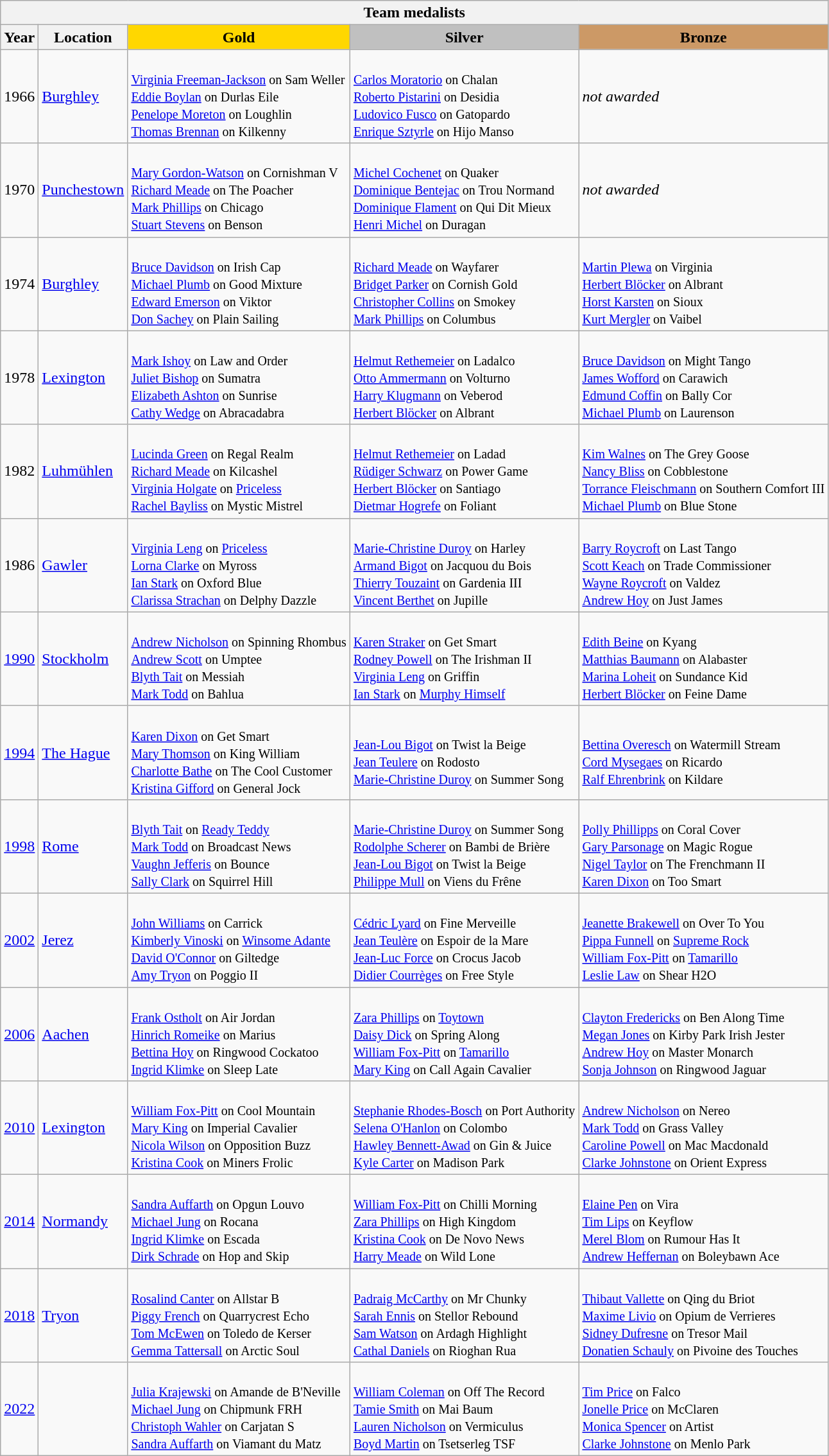<table class="wikitable">
<tr>
<th colspan=6 align="center"><strong>Team medalists</strong></th>
</tr>
<tr>
<th>Year</th>
<th>Location</th>
<th style="background-color:gold;">Gold</th>
<th style="background-color:silver;">Silver</th>
<th style="background-color:#cc9966;">Bronze</th>
</tr>
<tr>
<td>1966</td>
<td> <a href='#'>Burghley</a></td>
<td><br><small><a href='#'>Virginia Freeman-Jackson</a> on Sam Weller<br><a href='#'>Eddie Boylan</a> on Durlas Eile<br><a href='#'>Penelope Moreton</a> on Loughlin<br><a href='#'>Thomas Brennan</a> on Kilkenny</small></td>
<td><br><small><a href='#'>Carlos Moratorio</a> on Chalan<br><a href='#'>Roberto Pistarini</a> on Desidia<br><a href='#'>Ludovico Fusco</a> on Gatopardo<br><a href='#'>Enrique Sztyrle</a> on Hijo Manso</small></td>
<td><em>not awarded</em></td>
</tr>
<tr>
<td>1970</td>
<td> <a href='#'>Punchestown</a></td>
<td><br><small><a href='#'>Mary Gordon-Watson</a> on Cornishman V<br><a href='#'>Richard Meade</a> on The Poacher<br><a href='#'>Mark Phillips</a> on Chicago<br><a href='#'>Stuart Stevens</a> on Benson</small></td>
<td><br><small><a href='#'>Michel Cochenet</a> on Quaker<br><a href='#'>Dominique Bentejac</a> on Trou Normand<br><a href='#'>Dominique Flament</a> on Qui Dit Mieux<br><a href='#'>Henri Michel</a> on Duragan</small></td>
<td><em>not awarded</em></td>
</tr>
<tr>
<td>1974</td>
<td> <a href='#'>Burghley</a></td>
<td><br><small><a href='#'>Bruce Davidson</a> on Irish Cap<br><a href='#'>Michael Plumb</a> on Good Mixture<br><a href='#'>Edward Emerson</a> on Viktor<br><a href='#'>Don Sachey</a> on Plain Sailing</small></td>
<td><br><small><a href='#'>Richard Meade</a> on Wayfarer<br><a href='#'>Bridget Parker</a> on Cornish Gold<br><a href='#'>Christopher Collins</a> on Smokey<br><a href='#'>Mark Phillips</a> on Columbus</small></td>
<td><br><small><a href='#'>Martin Plewa</a> on Virginia<br><a href='#'>Herbert Blöcker</a> on Albrant<br><a href='#'>Horst Karsten</a> on Sioux<br><a href='#'>Kurt Mergler</a> on Vaibel</small></td>
</tr>
<tr>
<td>1978</td>
<td> <a href='#'>Lexington</a></td>
<td><br><small><a href='#'>Mark Ishoy</a> on Law and Order<br><a href='#'>Juliet Bishop</a> on Sumatra<br><a href='#'>Elizabeth Ashton</a> on Sunrise<br><a href='#'>Cathy Wedge</a> on Abracadabra</small></td>
<td><br><small><a href='#'>Helmut Rethemeier</a> on Ladalco<br><a href='#'>Otto Ammermann</a> on Volturno<br><a href='#'>Harry Klugmann</a> on Veberod<br><a href='#'>Herbert Blöcker</a> on Albrant</small></td>
<td><br><small><a href='#'>Bruce Davidson</a> on Might Tango<br><a href='#'>James Wofford</a> on Carawich<br><a href='#'>Edmund Coffin</a> on Bally Cor<br><a href='#'>Michael Plumb</a> on Laurenson</small></td>
</tr>
<tr>
<td>1982</td>
<td> <a href='#'>Luhmühlen</a></td>
<td><br><small><a href='#'>Lucinda Green</a> on Regal Realm<br><a href='#'>Richard Meade</a> on Kilcashel<br><a href='#'>Virginia Holgate</a> on <a href='#'>Priceless</a><br><a href='#'>Rachel Bayliss</a> on Mystic Mistrel</small></td>
<td><br><small><a href='#'>Helmut Rethemeier</a> on Ladad<br><a href='#'>Rüdiger Schwarz</a> on Power Game<br><a href='#'>Herbert Blöcker</a> on Santiago<br><a href='#'>Dietmar Hogrefe</a> on Foliant</small></td>
<td><br><small><a href='#'>Kim Walnes</a> on The Grey Goose<br><a href='#'>Nancy Bliss</a> on Cobblestone<br><a href='#'>Torrance Fleischmann</a> on Southern Comfort III<br><a href='#'>Michael Plumb</a> on Blue Stone</small></td>
</tr>
<tr>
<td>1986</td>
<td> <a href='#'>Gawler</a></td>
<td><br><small><a href='#'>Virginia Leng</a> on <a href='#'>Priceless</a><br><a href='#'>Lorna Clarke</a> on Myross<br><a href='#'>Ian Stark</a> on Oxford Blue<br><a href='#'>Clarissa Strachan</a> on Delphy Dazzle</small></td>
<td><br><small><a href='#'>Marie-Christine Duroy</a> on Harley<br><a href='#'>Armand Bigot</a> on Jacquou du Bois<br><a href='#'>Thierry Touzaint</a> on Gardenia III<br><a href='#'>Vincent Berthet</a> on Jupille</small></td>
<td><br><small><a href='#'>Barry Roycroft</a> on Last Tango<br><a href='#'>Scott Keach</a> on Trade Commissioner<br><a href='#'>Wayne Roycroft</a> on Valdez<br><a href='#'>Andrew Hoy</a> on Just James</small></td>
</tr>
<tr>
<td><a href='#'>1990</a></td>
<td> <a href='#'>Stockholm</a></td>
<td><br><small><a href='#'>Andrew Nicholson</a> on Spinning Rhombus<br><a href='#'>Andrew Scott</a> on Umptee<br><a href='#'>Blyth Tait</a> on Messiah<br><a href='#'>Mark Todd</a> on Bahlua</small></td>
<td><br><small><a href='#'>Karen Straker</a> on Get Smart<br><a href='#'>Rodney Powell</a> on The Irishman II<br><a href='#'>Virginia Leng</a> on Griffin<br><a href='#'>Ian Stark</a> on <a href='#'>Murphy Himself</a></small></td>
<td><br><small><a href='#'>Edith Beine</a> on Kyang<br><a href='#'>Matthias Baumann</a> on Alabaster<br><a href='#'>Marina Loheit</a> on Sundance Kid<br><a href='#'>Herbert Blöcker</a> on Feine Dame</small></td>
</tr>
<tr>
<td><a href='#'>1994</a></td>
<td> <a href='#'>The Hague</a></td>
<td><br><small><a href='#'>Karen Dixon</a> on Get Smart<br><a href='#'>Mary Thomson</a> on King William<br><a href='#'>Charlotte Bathe</a> on The Cool Customer<br><a href='#'>Kristina Gifford</a> on General Jock</small></td>
<td><br><small><a href='#'>Jean-Lou Bigot</a> on Twist la Beige<br><a href='#'>Jean Teulere</a> on Rodosto<br><a href='#'>Marie-Christine Duroy</a> on Summer Song</small></td>
<td><br><small><a href='#'>Bettina Overesch</a> on Watermill Stream<br><a href='#'>Cord Mysegaes</a> on Ricardo<br><a href='#'>Ralf Ehrenbrink</a> on Kildare</small></td>
</tr>
<tr>
<td><a href='#'>1998</a></td>
<td> <a href='#'>Rome</a></td>
<td><br><small><a href='#'>Blyth Tait</a> on <a href='#'>Ready Teddy</a><br><a href='#'>Mark Todd</a> on Broadcast News<br><a href='#'>Vaughn Jefferis</a> on Bounce<br><a href='#'>Sally Clark</a> on Squirrel Hill</small></td>
<td><br><small><a href='#'>Marie-Christine Duroy</a> on Summer Song<br><a href='#'>Rodolphe Scherer</a> on Bambi de Brière<br><a href='#'>Jean-Lou Bigot</a> on Twist la Beige<br><a href='#'>Philippe Mull</a> on Viens du Frêne</small></td>
<td><br><small><a href='#'>Polly Phillipps</a> on Coral Cover<br><a href='#'>Gary Parsonage</a> on Magic Rogue<br><a href='#'>Nigel Taylor</a> on The Frenchmann II<br><a href='#'>Karen Dixon</a> on Too Smart</small></td>
</tr>
<tr>
<td><a href='#'>2002</a></td>
<td> <a href='#'>Jerez</a></td>
<td><br><small><a href='#'>John Williams</a> on Carrick<br><a href='#'>Kimberly Vinoski</a> on <a href='#'>Winsome Adante</a><br><a href='#'>David O'Connor</a> on Giltedge<br><a href='#'>Amy Tryon</a> on Poggio II</small></td>
<td><br><small><a href='#'>Cédric Lyard</a> on Fine Merveille<br><a href='#'>Jean Teulère</a> on Espoir de la Mare<br><a href='#'>Jean-Luc Force</a> on Crocus Jacob<br><a href='#'>Didier Courrèges</a> on Free Style</small></td>
<td><br><small><a href='#'>Jeanette Brakewell</a> on Over To You<br><a href='#'>Pippa Funnell</a> on <a href='#'>Supreme Rock</a><br><a href='#'>William Fox-Pitt</a> on <a href='#'>Tamarillo</a><br><a href='#'>Leslie Law</a> on Shear H2O</small></td>
</tr>
<tr>
<td><a href='#'>2006</a></td>
<td> <a href='#'>Aachen</a></td>
<td><br><small><a href='#'>Frank Ostholt</a> on Air Jordan<br><a href='#'>Hinrich Romeike</a> on Marius<br><a href='#'>Bettina Hoy</a> on Ringwood Cockatoo<br><a href='#'>Ingrid Klimke</a> on Sleep Late</small></td>
<td><br><small><a href='#'>Zara Phillips</a> on <a href='#'>Toytown</a><br><a href='#'>Daisy Dick</a> on Spring Along<br><a href='#'>William Fox-Pitt</a> on <a href='#'>Tamarillo</a><br><a href='#'>Mary King</a> on Call Again Cavalier</small></td>
<td><br><small><a href='#'>Clayton Fredericks</a> on Ben Along Time<br><a href='#'>Megan Jones</a> on Kirby Park Irish Jester<br><a href='#'>Andrew Hoy</a> on Master Monarch<br><a href='#'>Sonja Johnson</a> on Ringwood Jaguar</small></td>
</tr>
<tr>
<td><a href='#'>2010</a></td>
<td> <a href='#'>Lexington</a></td>
<td><br><small><a href='#'>William Fox-Pitt</a> on Cool Mountain<br><a href='#'>Mary King</a> on Imperial Cavalier<br><a href='#'>Nicola Wilson</a> on Opposition Buzz<br><a href='#'>Kristina Cook</a> on Miners Frolic</small></td>
<td><br><small><a href='#'>Stephanie Rhodes-Bosch</a> on Port Authority<br><a href='#'>Selena O'Hanlon</a> on Colombo<br><a href='#'>Hawley Bennett-Awad</a> on Gin & Juice<br><a href='#'>Kyle Carter</a> on Madison Park</small></td>
<td><br><small><a href='#'>Andrew Nicholson</a> on Nereo<br><a href='#'>Mark Todd</a> on Grass Valley<br><a href='#'>Caroline Powell</a> on Mac Macdonald<br><a href='#'>Clarke Johnstone</a> on Orient Express</small></td>
</tr>
<tr>
<td><a href='#'>2014</a></td>
<td> <a href='#'>Normandy</a></td>
<td><br><small><a href='#'>Sandra Auffarth</a> on Opgun Louvo<br><a href='#'>Michael Jung</a> on Rocana<br><a href='#'>Ingrid Klimke</a> on Escada<br><a href='#'>Dirk Schrade</a> on Hop and Skip</small></td>
<td><br><small><a href='#'>William Fox-Pitt</a> on Chilli Morning<br><a href='#'>Zara Phillips</a> on High Kingdom<br><a href='#'>Kristina Cook</a> on De Novo News<br><a href='#'>Harry Meade</a> on Wild Lone</small></td>
<td><br><small><a href='#'>Elaine Pen</a> on Vira<br><a href='#'>Tim Lips</a> on Keyflow<br><a href='#'>Merel Blom</a> on Rumour Has It<br><a href='#'>Andrew Heffernan</a> on Boleybawn Ace</small></td>
</tr>
<tr>
<td><a href='#'>2018</a></td>
<td> <a href='#'>Tryon</a></td>
<td><br><small><a href='#'>Rosalind Canter</a> on Allstar B<br><a href='#'>Piggy French</a> on Quarrycrest Echo<br><a href='#'>Tom McEwen</a> on Toledo de Kerser<br><a href='#'>Gemma Tattersall</a> on Arctic Soul</small></td>
<td><br><small><a href='#'>Padraig McCarthy</a> on Mr Chunky<br><a href='#'>Sarah Ennis</a> on Stellor Rebound<br><a href='#'>Sam Watson</a> on Ardagh Highlight<br><a href='#'>Cathal Daniels</a> on Rioghan Rua</small></td>
<td><br><small><a href='#'>Thibaut Vallette</a> on Qing du Briot<br><a href='#'>Maxime Livio</a> on Opium de Verrieres<br><a href='#'>Sidney Dufresne</a> on Tresor Mail<br><a href='#'>Donatien Schauly</a> on Pivoine des Touches</small></td>
</tr>
<tr>
<td><a href='#'>2022</a></td>
<td> </td>
<td><br><small><a href='#'>Julia Krajewski</a> on Amande de B'Neville<br><a href='#'>Michael Jung</a> on Chipmunk FRH<br><a href='#'>Christoph Wahler</a> on Carjatan S<br><a href='#'>Sandra Auffarth</a> on Viamant du Matz</small></td>
<td><br><small><a href='#'>William Coleman</a> on Off The Record<br><a href='#'>Tamie Smith</a> on Mai Baum<br><a href='#'>Lauren Nicholson</a> on Vermiculus<br><a href='#'>Boyd Martin</a> on Tsetserleg TSF</small></td>
<td><br><small><a href='#'>Tim Price</a> on Falco<br><a href='#'>Jonelle Price</a> on McClaren<br><a href='#'>Monica Spencer</a> on Artist<br><a href='#'>Clarke Johnstone</a> on Menlo Park</small></td>
</tr>
</table>
